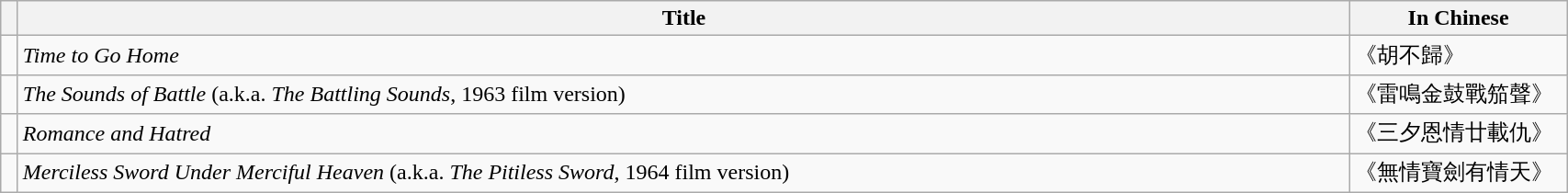<table class="wikitable" width="90%">
<tr>
<th width="5"></th>
<th>Title</th>
<th width="150">In Chinese</th>
</tr>
<tr>
<td></td>
<td><em>Time to Go Home</em></td>
<td>《胡不歸》</td>
</tr>
<tr>
<td></td>
<td><em>The Sounds of Battle</em> (a.k.a. <em>The Battling Sounds</em>, 1963 film version)</td>
<td>《雷鳴金鼓戰笳聲》</td>
</tr>
<tr>
<td></td>
<td><em>Romance and Hatred</em></td>
<td>《三夕恩情廿載仇》</td>
</tr>
<tr>
<td></td>
<td><em>Merciless Sword Under Merciful Heaven</em> (a.k.a. <em>The Pitiless Sword</em>, 1964 film version)</td>
<td>《無情寶劍有情天》</td>
</tr>
</table>
